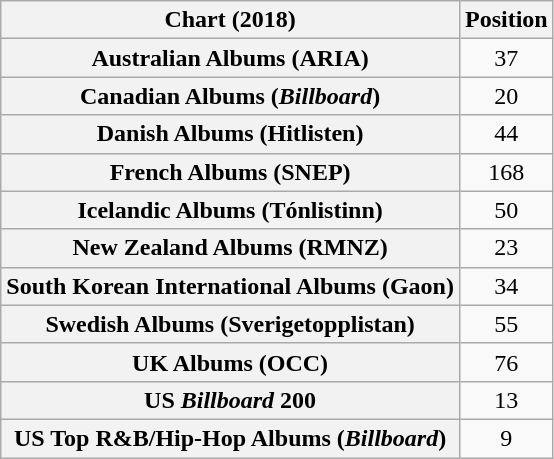<table class="wikitable sortable plainrowheaders" style="text-align:center">
<tr>
<th scope="col">Chart (2018)</th>
<th scope="col">Position</th>
</tr>
<tr>
<th scope="row">Australian Albums (ARIA)</th>
<td>37</td>
</tr>
<tr>
<th scope="row">Canadian Albums (<em>Billboard</em>)</th>
<td>20</td>
</tr>
<tr>
<th scope="row">Danish Albums (Hitlisten)</th>
<td>44</td>
</tr>
<tr>
<th scope="row">French Albums (SNEP)</th>
<td>168</td>
</tr>
<tr>
<th scope="row">Icelandic Albums (Tónlistinn)</th>
<td>50</td>
</tr>
<tr>
<th scope="row">New Zealand Albums (RMNZ)</th>
<td>23</td>
</tr>
<tr>
<th scope="row">South Korean International Albums (Gaon)</th>
<td>34</td>
</tr>
<tr>
<th scope="row">Swedish Albums (Sverigetopplistan)</th>
<td>55</td>
</tr>
<tr>
<th scope="row">UK Albums (OCC)</th>
<td>76</td>
</tr>
<tr>
<th scope="row">US <em>Billboard</em> 200</th>
<td>13</td>
</tr>
<tr>
<th scope="row">US Top R&B/Hip-Hop Albums (<em>Billboard</em>)</th>
<td>9</td>
</tr>
</table>
